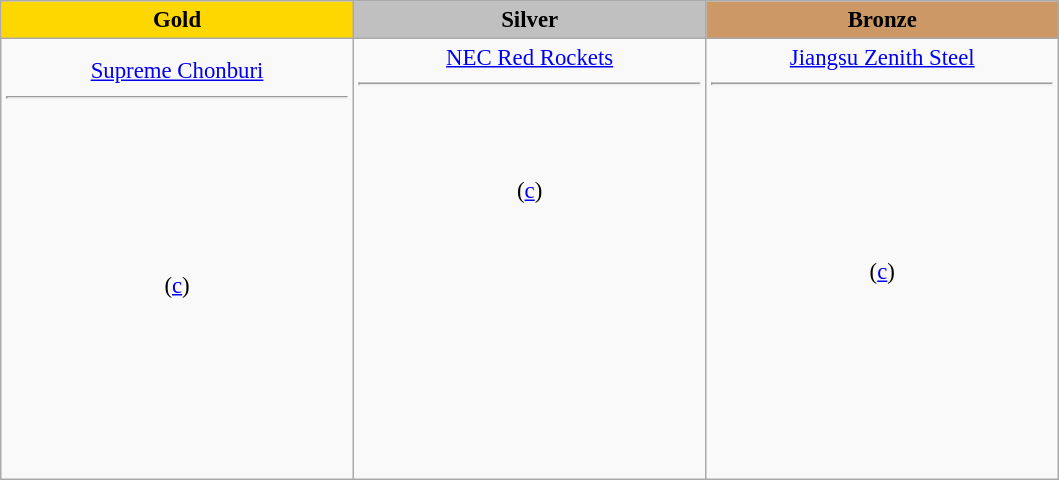<table class="wikitable" style="text-align:center;font-size:95%;">
<tr>
<td style="width:15em;background:gold"><strong>Gold</strong></td>
<td style="width:15em;background:silver"><strong>Silver</strong></td>
<td style="width:15em;background:#CC9966"><strong>Bronze</strong></td>
</tr>
<tr>
<td> <a href='#'>Supreme Chonburi</a><hr><br><br><br><br><br><br> (<a href='#'>c</a>)<br><br><br><br><br><br><br></td>
<td> <a href='#'>NEC Red Rockets</a><hr><br><br><br>  (<a href='#'>c</a>)<br><br><br><br><br><br><br><br><br><br><br></td>
<td> <a href='#'>Jiangsu Zenith Steel</a><hr><br><br><br> <br><br><br> (<a href='#'>c</a>)<br><br><br><br><br><br><br><br></td>
</tr>
</table>
